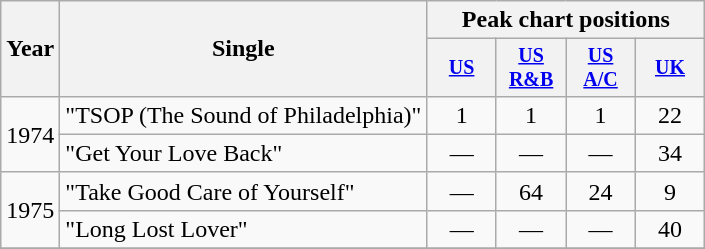<table class="wikitable" style="text-align:center;">
<tr>
<th rowspan="2">Year</th>
<th rowspan="2">Single</th>
<th colspan="4">Peak chart positions</th>
</tr>
<tr style="font-size:smaller;">
<th width="40"><a href='#'>US</a><br></th>
<th width="40"><a href='#'>US<br>R&B</a><br></th>
<th width="40"><a href='#'>US<br>A/C</a><br></th>
<th width="40"><a href='#'>UK</a><br></th>
</tr>
<tr>
<td rowspan="2">1974</td>
<td align="left">"TSOP (The Sound of Philadelphia)"</td>
<td>1</td>
<td>1</td>
<td>1</td>
<td>22</td>
</tr>
<tr>
<td align="left">"Get Your Love Back"</td>
<td>—</td>
<td>—</td>
<td>—</td>
<td>34</td>
</tr>
<tr>
<td rowspan="2">1975</td>
<td align="left">"Take Good Care of Yourself"</td>
<td>—</td>
<td>64</td>
<td>24</td>
<td>9</td>
</tr>
<tr>
<td align="left">"Long Lost Lover"</td>
<td>—</td>
<td>—</td>
<td>—</td>
<td>40</td>
</tr>
<tr>
</tr>
</table>
